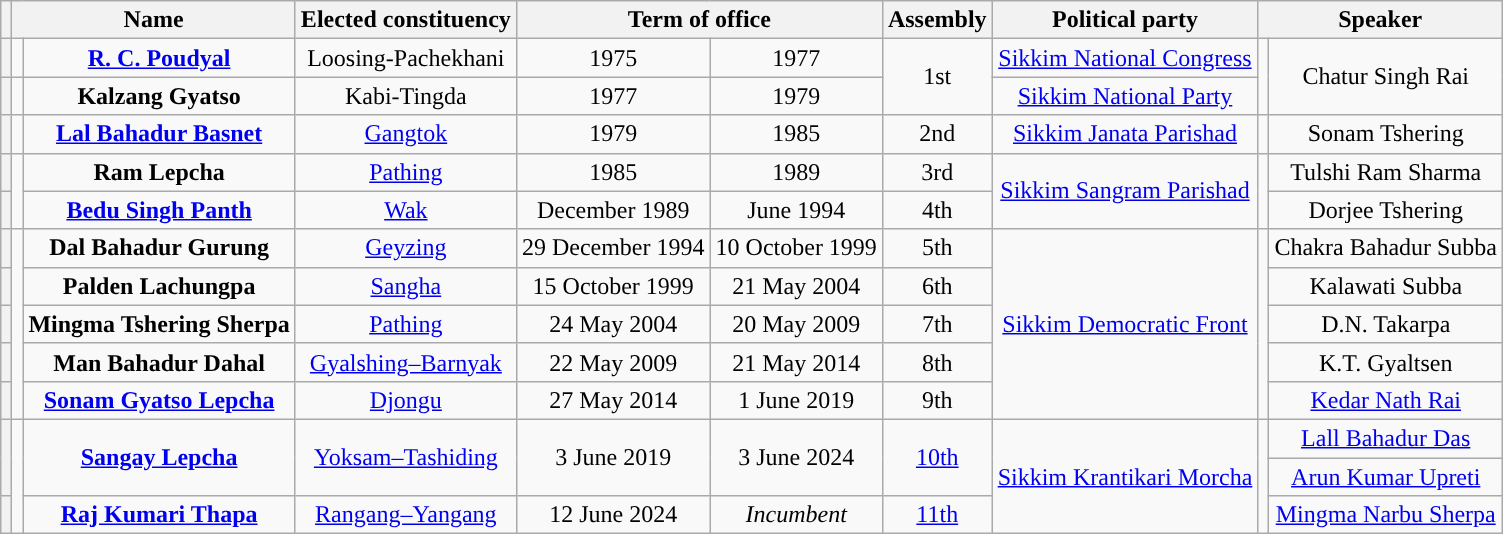<table class="wikitable" style="text-align:center">
<tr>
<th></th>
<th colspan="2">Name</th>
<th>Elected constituency</th>
<th colspan="2">Term of office</th>
<th>Assembly</th>
<th>Political party</th>
<th colspan="2">Speaker</th>
</tr>
<tr>
<th></th>
<td style="background-color: "></td>
<td><strong><a href='#'>R. C. Poudyal</a></strong></td>
<td>Loosing-Pachekhani</td>
<td>1975</td>
<td>1977</td>
<td rowspan="2">1st<br></td>
<td><a href='#'>Sikkim National Congress</a></td>
<td rowspan="2" style="background:"></td>
<td rowspan="2">Chatur Singh Rai</td>
</tr>
<tr>
<th></th>
<td style="background:"></td>
<td><strong>Kalzang Gyatso</strong></td>
<td>Kabi-Tingda</td>
<td>1977</td>
<td>1979</td>
<td><a href='#'>Sikkim National Party</a></td>
</tr>
<tr>
<th></th>
<td style="background:"></td>
<td><strong><a href='#'>Lal Bahadur Basnet</a></strong></td>
<td><a href='#'>Gangtok</a></td>
<td>1979</td>
<td>1985</td>
<td>2nd<br></td>
<td><a href='#'>Sikkim Janata Parishad</a></td>
<td style="background:"></td>
<td>Sonam Tshering</td>
</tr>
<tr>
<th></th>
<td rowspan="2" style="background:"></td>
<td><strong>Ram Lepcha</strong></td>
<td><a href='#'>Pathing</a></td>
<td>1985</td>
<td>1989</td>
<td>3rd<br></td>
<td rowspan="2"><a href='#'>Sikkim Sangram Parishad</a></td>
<td rowspan="2" style="background:"></td>
<td>Tulshi Ram Sharma</td>
</tr>
<tr>
<th></th>
<td><strong><a href='#'>Bedu Singh Panth</a></strong></td>
<td><a href='#'>Wak</a></td>
<td>December 1989</td>
<td>June 1994</td>
<td>4th<br></td>
<td>Dorjee Tshering</td>
</tr>
<tr>
<th></th>
<td rowspan="5" style="background:"></td>
<td><strong>Dal Bahadur Gurung</strong></td>
<td><a href='#'>Geyzing</a></td>
<td>29 December 1994</td>
<td>10 October 1999</td>
<td>5th<br></td>
<td rowspan="5"><a href='#'>Sikkim Democratic Front</a></td>
<td rowspan="5" style="background:"></td>
<td>Chakra Bahadur Subba</td>
</tr>
<tr>
<th></th>
<td><strong>Palden Lachungpa</strong></td>
<td><a href='#'>Sangha</a></td>
<td>15 October 1999</td>
<td>21 May 2004</td>
<td>6th<br></td>
<td>Kalawati Subba</td>
</tr>
<tr>
<th></th>
<td><strong>Mingma Tshering Sherpa</strong></td>
<td><a href='#'>Pathing</a></td>
<td>24 May 2004</td>
<td>20 May 2009</td>
<td>7th<br></td>
<td>D.N. Takarpa</td>
</tr>
<tr>
<th></th>
<td><strong>Man Bahadur Dahal</strong></td>
<td><a href='#'>Gyalshing–Barnyak</a></td>
<td>22 May 2009</td>
<td>21 May 2014</td>
<td>8th<br></td>
<td>K.T. Gyaltsen</td>
</tr>
<tr>
<th></th>
<td><strong><a href='#'>Sonam Gyatso Lepcha</a></strong></td>
<td><a href='#'>Djongu</a></td>
<td>27 May 2014</td>
<td>1 June 2019</td>
<td>9th<br></td>
<td><a href='#'>Kedar Nath Rai</a></td>
</tr>
<tr>
<th rowspan="2"></th>
<td rowspan="3" style="background:"></td>
<td rowspan="2"><strong><a href='#'>Sangay Lepcha</a></strong></td>
<td rowspan="2"><a href='#'>Yoksam–Tashiding</a></td>
<td rowspan="2">3 June 2019</td>
<td rowspan="2">3 June 2024</td>
<td rowspan="2"><a href='#'>10th</a><br></td>
<td rowspan="3"><a href='#'>Sikkim Krantikari Morcha</a></td>
<td rowspan="3" style="background:"></td>
<td><a href='#'>Lall Bahadur Das</a></td>
</tr>
<tr>
<td><a href='#'>Arun Kumar Upreti</a></td>
</tr>
<tr>
<th></th>
<td><strong><a href='#'>Raj Kumari Thapa</a></strong></td>
<td><a href='#'>Rangang–Yangang</a></td>
<td>12 June 2024</td>
<td><em>Incumbent</em></td>
<td><a href='#'>11th</a><br></td>
<td><a href='#'>Mingma Narbu Sherpa</a></td>
</tr>
</table>
